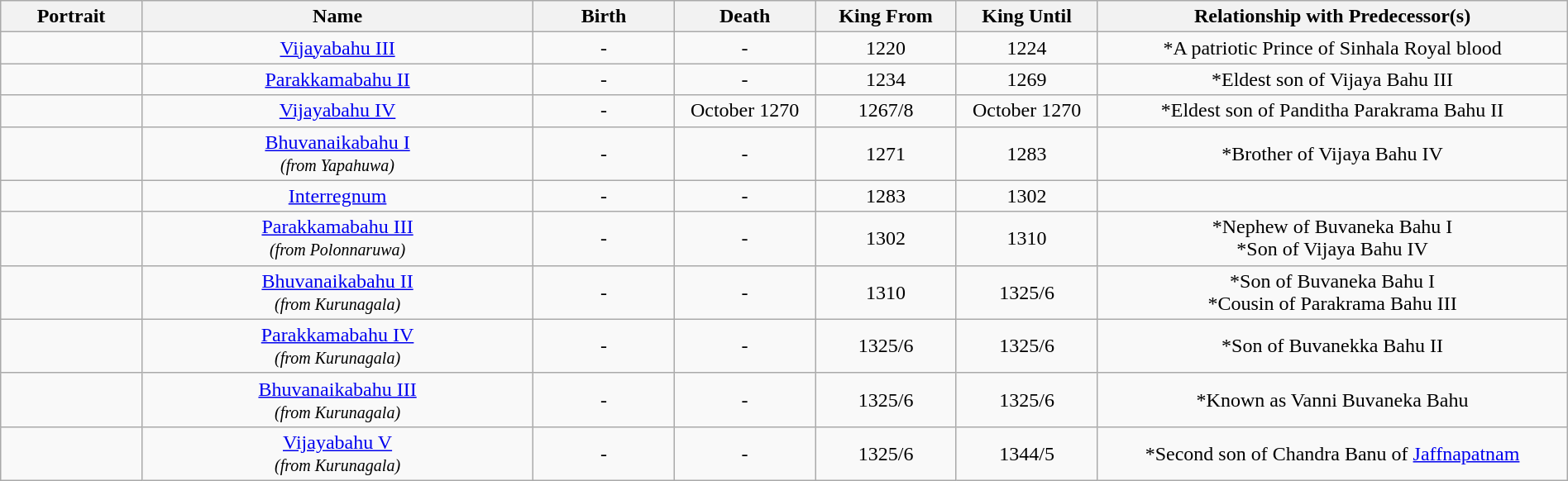<table width=100% class="wikitable">
<tr>
<th width=9%>Portrait</th>
<th width=25%>Name</th>
<th width=9%>Birth</th>
<th width=9%>Death</th>
<th width=9%>King From</th>
<th width=9%>King Until</th>
<th width=30%>Relationship with Predecessor(s)</th>
</tr>
<tr>
<td></td>
<td align="center"><a href='#'>Vijayabahu III</a></td>
<td align="center">-</td>
<td align="center">-</td>
<td align="center">1220</td>
<td align="center">1224</td>
<td align="center">*A patriotic Prince of Sinhala Royal blood</td>
</tr>
<tr>
<td align="center"></td>
<td align="center"><a href='#'>Parakkamabahu II</a></td>
<td align="center">-</td>
<td align="center">-</td>
<td align="center">1234</td>
<td align="center">1269</td>
<td align="center">*Eldest son of Vijaya Bahu III</td>
</tr>
<tr>
<td align="center"></td>
<td align="center"><a href='#'>Vijayabahu IV</a></td>
<td align="center">-</td>
<td align="center">October 1270</td>
<td align="center">1267/8</td>
<td align="center">October 1270</td>
<td align="center">*Eldest son of Panditha Parakrama Bahu II</td>
</tr>
<tr>
<td align="center"></td>
<td align="center"><a href='#'>Bhuvanaikabahu I</a><br><small><em>(from Yapahuwa)</em></small></td>
<td align="center">-</td>
<td align="center">-</td>
<td align="center">1271</td>
<td align="center">1283</td>
<td align="center">*Brother of Vijaya Bahu IV</td>
</tr>
<tr>
<td></td>
<td align="center"><a href='#'>Interregnum</a></td>
<td align="center">-</td>
<td align="center">-</td>
<td align="center">1283</td>
<td align="center">1302</td>
<td align="center"></td>
</tr>
<tr>
<td></td>
<td align="center"><a href='#'>Parakkamabahu III</a><br><small><em>(from Polonnaruwa)</em></small></td>
<td align="center">-</td>
<td align="center">-</td>
<td align="center">1302</td>
<td align="center">1310</td>
<td align="center">*Nephew of Buvaneka Bahu I<br>*Son of Vijaya Bahu IV</td>
</tr>
<tr>
<td></td>
<td align="center"><a href='#'>Bhuvanaikabahu II</a><br><small><em>(from Kurunagala)</em></small></td>
<td align="center">-</td>
<td align="center">-</td>
<td align="center">1310</td>
<td align="center">1325/6</td>
<td align="center">*Son of Buvaneka Bahu I<br>*Cousin of Parakrama Bahu III</td>
</tr>
<tr>
<td></td>
<td align="center"><a href='#'>Parakkamabahu IV</a><br><small><em>(from Kurunagala)</em></small></td>
<td align="center">-</td>
<td align="center">-</td>
<td align="center">1325/6</td>
<td align="center">1325/6</td>
<td align="center">*Son of Buvanekka Bahu II</td>
</tr>
<tr>
<td></td>
<td align="center"><a href='#'>Bhuvanaikabahu III</a><br><small><em>(from Kurunagala)</em></small></td>
<td align="center">-</td>
<td align="center">-</td>
<td align="center">1325/6</td>
<td align="center">1325/6</td>
<td align="center">*Known as Vanni Buvaneka Bahu</td>
</tr>
<tr>
<td></td>
<td align="center"><a href='#'>Vijayabahu V</a><br><small><em>(from Kurunagala)</em></small></td>
<td align="center">-</td>
<td align="center">-</td>
<td align="center">1325/6</td>
<td align="center">1344/5</td>
<td align="center">*Second son of Chandra Banu of <a href='#'>Jaffnapatnam</a></td>
</tr>
</table>
